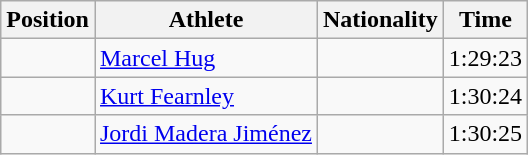<table class="wikitable sortable" border="1">
<tr>
<th>Position</th>
<th>Athlete</th>
<th>Nationality</th>
<th>Time</th>
</tr>
<tr>
<td align=center></td>
<td><a href='#'>Marcel Hug</a></td>
<td></td>
<td>1:29:23</td>
</tr>
<tr>
<td align=center></td>
<td><a href='#'>Kurt Fearnley</a></td>
<td></td>
<td>1:30:24</td>
</tr>
<tr>
<td align=center></td>
<td><a href='#'>Jordi Madera Jiménez</a></td>
<td></td>
<td>1:30:25</td>
</tr>
</table>
